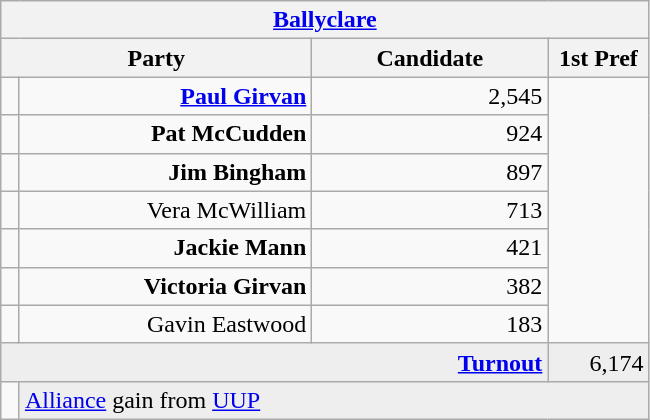<table class="wikitable">
<tr>
<th colspan="4" align="center"><a href='#'>Ballyclare</a></th>
</tr>
<tr>
<th colspan="2" align="center" width=200>Party</th>
<th width=150>Candidate</th>
<th width=60>1st Pref</th>
</tr>
<tr>
<td></td>
<td align="right"><strong><a href='#'>Paul Girvan</a></strong></td>
<td align="right">2,545</td>
</tr>
<tr>
<td></td>
<td align="right"><strong>Pat McCudden</strong></td>
<td align="right">924</td>
</tr>
<tr>
<td></td>
<td align="right"><strong>Jim Bingham</strong></td>
<td align="right">897</td>
</tr>
<tr>
<td></td>
<td align="right">Vera McWilliam</td>
<td align="right">713</td>
</tr>
<tr>
<td></td>
<td align="right"><strong>Jackie Mann</strong></td>
<td align="right">421</td>
</tr>
<tr>
<td></td>
<td align="right"><strong>Victoria Girvan</strong></td>
<td align="right">382</td>
</tr>
<tr>
<td></td>
<td align="right">Gavin Eastwood</td>
<td align="right">183</td>
</tr>
<tr bgcolor="EEEEEE">
<td colspan=3 align="right"><strong><a href='#'>Turnout</a></strong></td>
<td align="right">6,174</td>
</tr>
<tr>
<td bgcolor=></td>
<td colspan=3 bgcolor="EEEEEE"><a href='#'>Alliance</a> gain from <a href='#'>UUP</a></td>
</tr>
</table>
